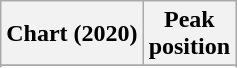<table class="wikitable sortable plainrowheaders">
<tr>
<th scope="col">Chart (2020)</th>
<th scope="col">Peak<br>position</th>
</tr>
<tr>
</tr>
<tr>
</tr>
<tr>
</tr>
<tr>
</tr>
<tr>
</tr>
<tr>
</tr>
<tr>
</tr>
<tr>
</tr>
</table>
